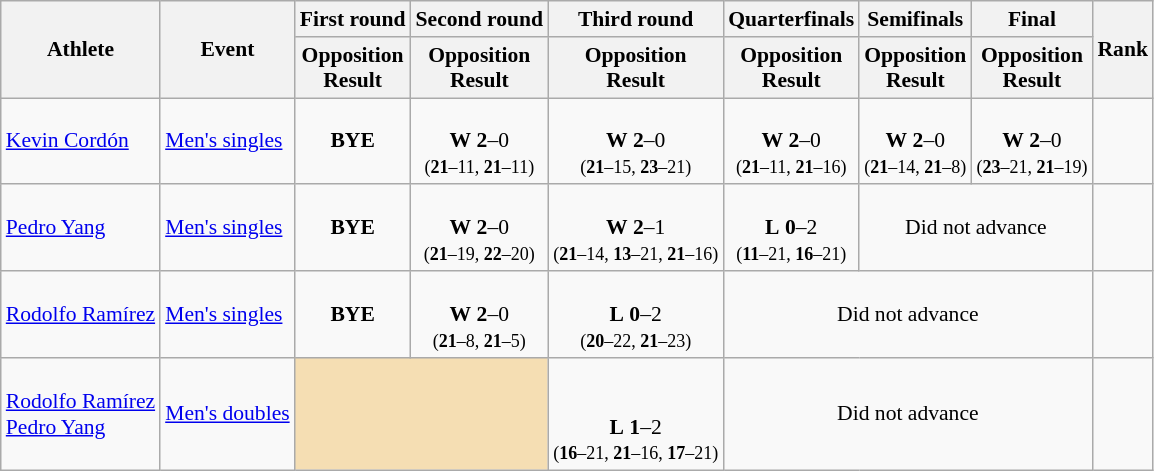<table class="wikitable" style="font-size:90%">
<tr>
<th rowspan="2">Athlete</th>
<th rowspan="2">Event</th>
<th>First round</th>
<th>Second round</th>
<th>Third round</th>
<th>Quarterfinals</th>
<th>Semifinals</th>
<th>Final</th>
<th rowspan="2">Rank</th>
</tr>
<tr>
<th>Opposition<br>Result</th>
<th>Opposition<br>Result</th>
<th>Opposition<br>Result</th>
<th>Opposition<br>Result</th>
<th>Opposition<br>Result</th>
<th>Opposition<br>Result</th>
</tr>
<tr>
<td><a href='#'>Kevin Cordón</a></td>
<td><a href='#'>Men's singles</a></td>
<td align=center><strong>BYE</strong></td>
<td align=center><br> <strong>W</strong> <strong>2</strong>–0<br><small>(<strong>21</strong>–11, <strong>21</strong>–11)</small></td>
<td align=center><br> <strong>W</strong> <strong>2</strong>–0<br><small>(<strong>21</strong>–15, <strong>23</strong>–21)</small></td>
<td align=center><br> <strong>W</strong> <strong>2</strong>–0<br><small>(<strong>21</strong>–11, <strong>21</strong>–16)</small></td>
<td align=center><br> <strong>W</strong> <strong>2</strong>–0<br><small>(<strong>21</strong>–14, <strong>21</strong>–8)</small></td>
<td align=center><br> <strong>W</strong> <strong>2</strong>–0<br><small>(<strong>23</strong>–21, <strong>21</strong>–19)</small></td>
<td align=center></td>
</tr>
<tr>
<td><a href='#'>Pedro Yang</a></td>
<td><a href='#'>Men's singles</a></td>
<td align=center><strong>BYE</strong></td>
<td align=center><br> <strong>W</strong> <strong>2</strong>–0<br><small>(<strong>21</strong>–19, <strong>22</strong>–20)</small></td>
<td align=center><br> <strong>W</strong> <strong>2</strong>–1<br><small>(<strong>21</strong>–14, <strong>13</strong>–21, <strong>21</strong>–16)</small></td>
<td align=center><br> <strong>L</strong> <strong>0</strong>–2<br><small>(<strong>11</strong>–21, <strong>16</strong>–21)</small></td>
<td align=center colspan=2>Did not advance</td>
<td align=center></td>
</tr>
<tr>
<td><a href='#'>Rodolfo Ramírez</a></td>
<td><a href='#'>Men's singles</a></td>
<td align=center><strong>BYE</strong></td>
<td align=center><br> <strong>W</strong> <strong>2</strong>–0<br><small>(<strong>21</strong>–8, <strong>21</strong>–5)</small></td>
<td align=center><br> <strong>L</strong> <strong>0</strong>–2<br><small>(<strong>20</strong>–22, <strong>21</strong>–23)</small></td>
<td align=center colspan=3>Did not advance</td>
<td align=center></td>
</tr>
<tr>
<td><a href='#'>Rodolfo Ramírez</a><br><a href='#'>Pedro Yang</a></td>
<td><a href='#'>Men's doubles</a></td>
<td align=center colspan=2 bgcolor=wheat></td>
<td align=center><br><br> <strong>L</strong> <strong>1</strong>–2<br><small>(<strong>16</strong>–21, <strong>21</strong>–16, <strong>17</strong>–21)</small></td>
<td align=center colspan=3>Did not advance</td>
<td align=center></td>
</tr>
</table>
